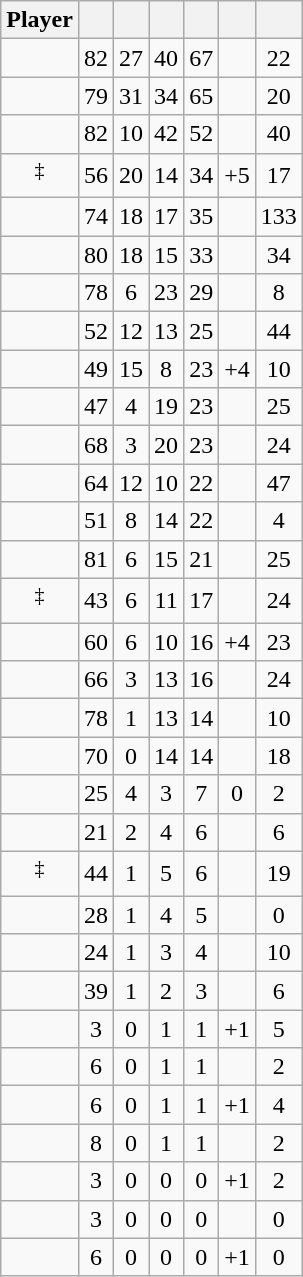<table class="wikitable sortable" style=text-align:center;">
<tr>
<th>Player</th>
<th></th>
<th></th>
<th></th>
<th></th>
<th data-sort-type="number"></th>
<th></th>
</tr>
<tr>
<td></td>
<td>82</td>
<td>27</td>
<td>40</td>
<td>67</td>
<td></td>
<td>22</td>
</tr>
<tr>
<td></td>
<td>79</td>
<td>31</td>
<td>34</td>
<td>65</td>
<td></td>
<td>20</td>
</tr>
<tr>
<td></td>
<td>82</td>
<td>10</td>
<td>42</td>
<td>52</td>
<td></td>
<td>40</td>
</tr>
<tr>
<td><sup>‡</sup></td>
<td>56</td>
<td>20</td>
<td>14</td>
<td>34</td>
<td>+5</td>
<td>17</td>
</tr>
<tr>
<td></td>
<td>74</td>
<td>18</td>
<td>17</td>
<td>35</td>
<td></td>
<td>133</td>
</tr>
<tr>
<td></td>
<td>80</td>
<td>18</td>
<td>15</td>
<td>33</td>
<td></td>
<td>34</td>
</tr>
<tr>
<td></td>
<td>78</td>
<td>6</td>
<td>23</td>
<td>29</td>
<td></td>
<td>8</td>
</tr>
<tr>
<td></td>
<td>52</td>
<td>12</td>
<td>13</td>
<td>25</td>
<td></td>
<td>44</td>
</tr>
<tr>
<td></td>
<td>49</td>
<td>15</td>
<td>8</td>
<td>23</td>
<td>+4</td>
<td>10</td>
</tr>
<tr>
<td></td>
<td>47</td>
<td>4</td>
<td>19</td>
<td>23</td>
<td></td>
<td>25</td>
</tr>
<tr>
<td></td>
<td>68</td>
<td>3</td>
<td>20</td>
<td>23</td>
<td></td>
<td>24</td>
</tr>
<tr>
<td></td>
<td>64</td>
<td>12</td>
<td>10</td>
<td>22</td>
<td></td>
<td>47</td>
</tr>
<tr>
<td></td>
<td>51</td>
<td>8</td>
<td>14</td>
<td>22</td>
<td></td>
<td>4</td>
</tr>
<tr>
<td></td>
<td>81</td>
<td>6</td>
<td>15</td>
<td>21</td>
<td></td>
<td>25</td>
</tr>
<tr>
<td><sup>‡</sup></td>
<td>43</td>
<td>6</td>
<td>11</td>
<td>17</td>
<td></td>
<td>24</td>
</tr>
<tr>
<td></td>
<td>60</td>
<td>6</td>
<td>10</td>
<td>16</td>
<td>+4</td>
<td>23</td>
</tr>
<tr>
<td></td>
<td>66</td>
<td>3</td>
<td>13</td>
<td>16</td>
<td></td>
<td>24</td>
</tr>
<tr>
<td></td>
<td>78</td>
<td>1</td>
<td>13</td>
<td>14</td>
<td></td>
<td>10</td>
</tr>
<tr>
<td></td>
<td>70</td>
<td>0</td>
<td>14</td>
<td>14</td>
<td></td>
<td>18</td>
</tr>
<tr>
<td></td>
<td>25</td>
<td>4</td>
<td>3</td>
<td>7</td>
<td>0</td>
<td>2</td>
</tr>
<tr>
<td></td>
<td>21</td>
<td>2</td>
<td>4</td>
<td>6</td>
<td></td>
<td>6</td>
</tr>
<tr>
<td><sup>‡</sup></td>
<td>44</td>
<td>1</td>
<td>5</td>
<td>6</td>
<td></td>
<td>19</td>
</tr>
<tr>
<td></td>
<td>28</td>
<td>1</td>
<td>4</td>
<td>5</td>
<td></td>
<td>0</td>
</tr>
<tr>
<td></td>
<td>24</td>
<td>1</td>
<td>3</td>
<td>4</td>
<td></td>
<td>10</td>
</tr>
<tr>
<td></td>
<td>39</td>
<td>1</td>
<td>2</td>
<td>3</td>
<td></td>
<td>6</td>
</tr>
<tr>
<td></td>
<td>3</td>
<td>0</td>
<td>1</td>
<td>1</td>
<td>+1</td>
<td>5</td>
</tr>
<tr>
<td></td>
<td>6</td>
<td>0</td>
<td>1</td>
<td>1</td>
<td></td>
<td>2</td>
</tr>
<tr>
<td></td>
<td>6</td>
<td>0</td>
<td>1</td>
<td>1</td>
<td>+1</td>
<td>4</td>
</tr>
<tr>
<td></td>
<td>8</td>
<td>0</td>
<td>1</td>
<td>1</td>
<td></td>
<td>2</td>
</tr>
<tr>
<td></td>
<td>3</td>
<td>0</td>
<td>0</td>
<td>0</td>
<td>+1</td>
<td>2</td>
</tr>
<tr>
<td></td>
<td>3</td>
<td>0</td>
<td>0</td>
<td>0</td>
<td></td>
<td>0</td>
</tr>
<tr>
<td></td>
<td>6</td>
<td>0</td>
<td>0</td>
<td>0</td>
<td>+1</td>
<td>0</td>
</tr>
</table>
